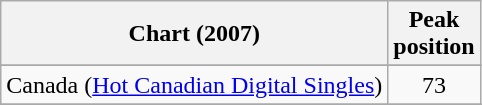<table class="wikitable sortable">
<tr>
<th align="left">Chart (2007)</th>
<th align="center">Peak<br>position</th>
</tr>
<tr>
</tr>
<tr>
<td>Canada (<a href='#'>Hot Canadian Digital Singles</a>)</td>
<td align="center">73</td>
</tr>
<tr>
</tr>
<tr>
</tr>
</table>
